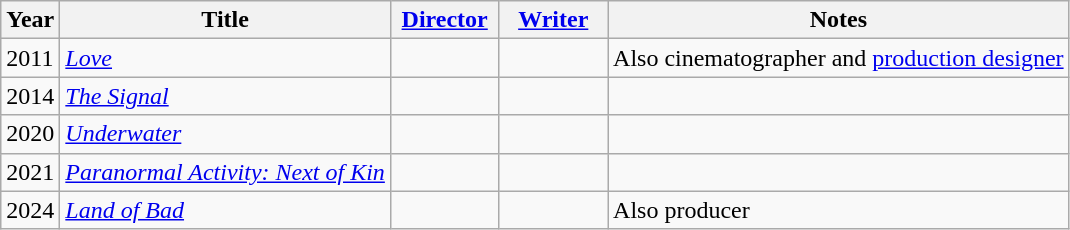<table class="wikitable">
<tr>
<th>Year</th>
<th>Title</th>
<th width="65"><a href='#'>Director</a></th>
<th width="65"><a href='#'>Writer</a></th>
<th>Notes</th>
</tr>
<tr>
<td>2011</td>
<td><em><a href='#'>Love</a></em></td>
<td></td>
<td></td>
<td>Also cinematographer and <a href='#'>production designer</a></td>
</tr>
<tr>
<td>2014</td>
<td><em><a href='#'>The Signal</a></em></td>
<td></td>
<td></td>
<td></td>
</tr>
<tr>
<td>2020</td>
<td><em><a href='#'>Underwater</a></em></td>
<td></td>
<td></td>
<td></td>
</tr>
<tr>
<td>2021</td>
<td><em><a href='#'>Paranormal Activity: Next of Kin</a></em></td>
<td></td>
<td></td>
<td></td>
</tr>
<tr>
<td>2024</td>
<td><em><a href='#'>Land of Bad</a></em></td>
<td></td>
<td></td>
<td>Also producer</td>
</tr>
</table>
